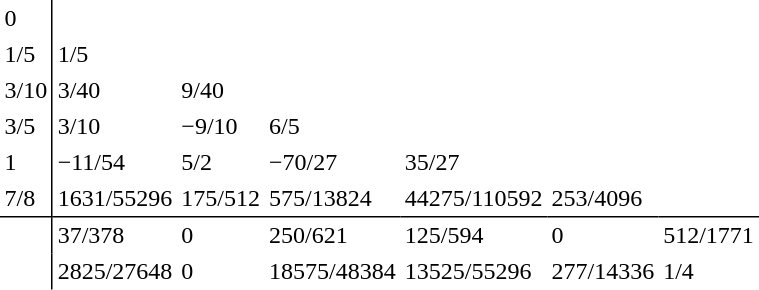<table cellpadding=3px cellspacing=0px>
<tr>
<td width="20px"></td>
<td style="border-right:1px solid;">0</td>
</tr>
<tr>
<td></td>
<td style="border-right:1px solid;">1/5</td>
<td>1/5</td>
</tr>
<tr>
<td></td>
<td style="border-right:1px solid;">3/10</td>
<td>3/40</td>
<td>9/40</td>
</tr>
<tr>
<td></td>
<td style="border-right:1px solid;">3/5</td>
<td>3/10</td>
<td>−9/10</td>
<td>6/5</td>
</tr>
<tr>
<td></td>
<td style="border-right:1px solid;">1</td>
<td>−11/54</td>
<td>5/2</td>
<td>−70/27</td>
<td>35/27</td>
</tr>
<tr>
<td></td>
<td style="border-right:1px solid; border-bottom:1px solid;">7/8</td>
<td style="border-bottom:1px solid;">1631/55296</td>
<td style="border-bottom:1px solid;">175/512</td>
<td style="border-bottom:1px solid;">575/13824</td>
<td style="border-bottom:1px solid;">44275/110592</td>
<td style="border-bottom:1px solid;">253/4096</td>
<td style="border-bottom:1px solid;"></td>
</tr>
<tr>
<td></td>
<td style="border-right:1px solid;"></td>
<td>37/378</td>
<td>0</td>
<td>250/621</td>
<td>125/594</td>
<td>0</td>
<td>512/1771</td>
</tr>
<tr>
<td></td>
<td style="border-right:1px solid;"></td>
<td>2825/27648</td>
<td>0</td>
<td>18575/48384</td>
<td>13525/55296</td>
<td>277/14336</td>
<td>1/4</td>
</tr>
</table>
